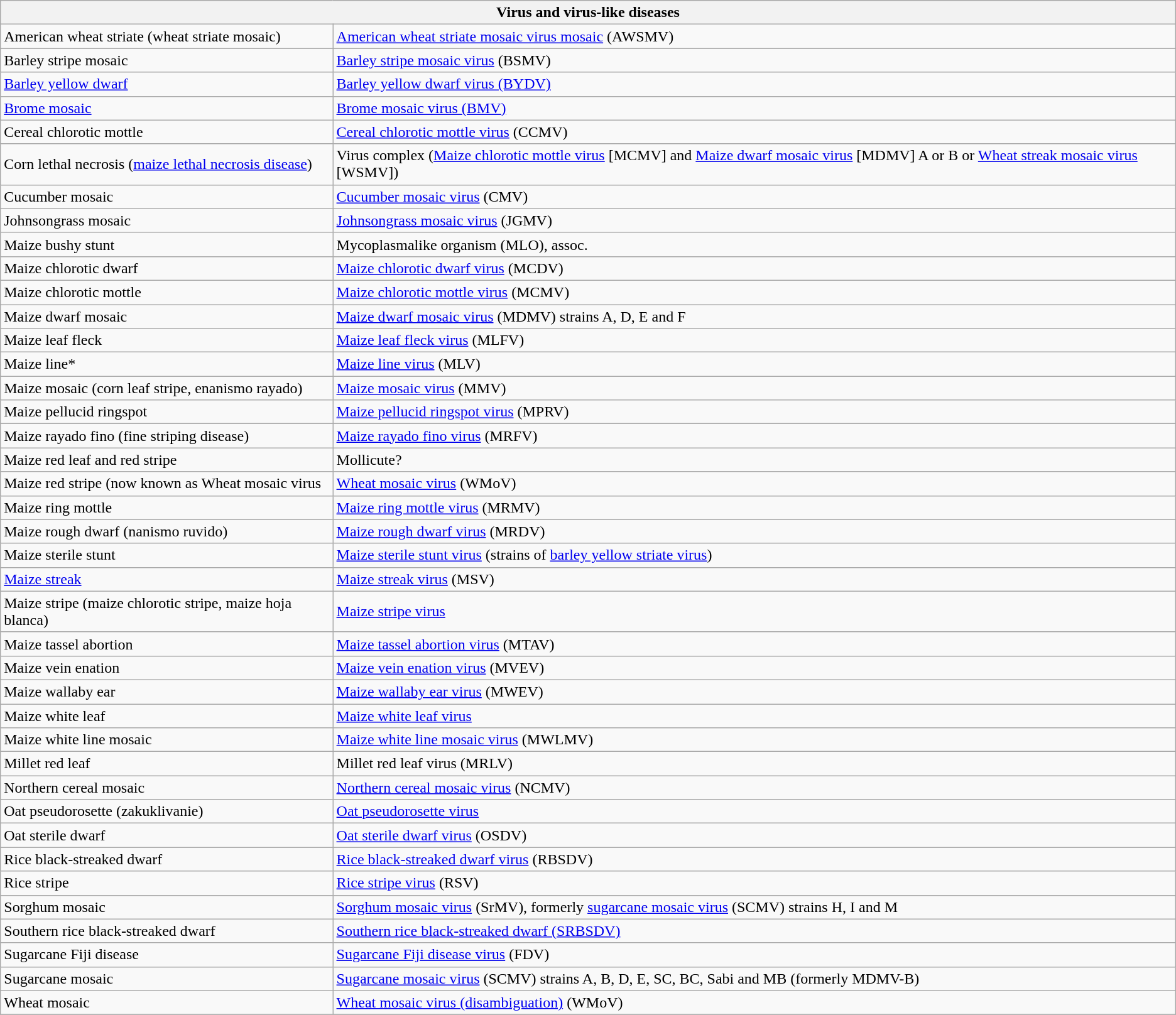<table class="wikitable" style="clear">
<tr>
<th colspan=2><strong>Virus and virus-like diseases</strong><br></th>
</tr>
<tr>
<td>American wheat striate (wheat striate mosaic)</td>
<td><a href='#'>American wheat striate mosaic virus mosaic</a> (AWSMV)</td>
</tr>
<tr>
<td>Barley stripe mosaic</td>
<td><a href='#'>Barley stripe mosaic virus</a> (BSMV)</td>
</tr>
<tr>
<td><a href='#'>Barley yellow dwarf</a></td>
<td><a href='#'>Barley yellow dwarf virus (BYDV)</a></td>
</tr>
<tr>
<td><a href='#'>Brome mosaic</a></td>
<td><a href='#'>Brome mosaic virus (BMV)</a></td>
</tr>
<tr>
<td>Cereal chlorotic mottle</td>
<td><a href='#'>Cereal chlorotic mottle virus</a> (CCMV)</td>
</tr>
<tr>
<td>Corn lethal necrosis (<a href='#'>maize lethal necrosis disease</a>)</td>
<td>Virus complex (<a href='#'>Maize chlorotic mottle virus</a> [MCMV] and <a href='#'>Maize dwarf mosaic virus</a> [MDMV] A or B or <a href='#'>Wheat streak mosaic virus</a> [WSMV])</td>
</tr>
<tr>
<td>Cucumber mosaic</td>
<td><a href='#'>Cucumber mosaic virus</a> (CMV)</td>
</tr>
<tr>
<td>Johnsongrass mosaic</td>
<td><a href='#'>Johnsongrass mosaic virus</a> (JGMV)</td>
</tr>
<tr>
<td>Maize bushy stunt</td>
<td>Mycoplasmalike organism (MLO), assoc.</td>
</tr>
<tr>
<td>Maize chlorotic dwarf</td>
<td><a href='#'>Maize chlorotic dwarf virus</a> (MCDV)</td>
</tr>
<tr>
<td>Maize chlorotic mottle</td>
<td><a href='#'>Maize chlorotic mottle virus</a> (MCMV)</td>
</tr>
<tr>
<td>Maize dwarf mosaic</td>
<td><a href='#'>Maize dwarf mosaic virus</a> (MDMV) strains A, D, E and F</td>
</tr>
<tr>
<td>Maize leaf fleck</td>
<td><a href='#'>Maize leaf fleck virus</a> (MLFV)</td>
</tr>
<tr>
<td>Maize line*</td>
<td><a href='#'>Maize line virus</a> (MLV)</td>
</tr>
<tr>
<td>Maize mosaic (corn leaf stripe, enanismo rayado)</td>
<td><a href='#'>Maize mosaic virus</a> (MMV)</td>
</tr>
<tr>
<td>Maize pellucid ringspot</td>
<td><a href='#'>Maize pellucid ringspot virus</a> (MPRV)</td>
</tr>
<tr>
<td>Maize rayado fino (fine striping disease)</td>
<td><a href='#'>Maize rayado fino virus</a> (MRFV)</td>
</tr>
<tr>
<td>Maize red leaf and red stripe</td>
<td>Mollicute?</td>
</tr>
<tr>
<td>Maize red stripe (now known as Wheat mosaic virus</td>
<td><a href='#'>Wheat mosaic virus</a> (WMoV)</td>
</tr>
<tr>
<td>Maize ring mottle</td>
<td><a href='#'>Maize ring mottle virus</a> (MRMV)</td>
</tr>
<tr>
<td>Maize rough dwarf (nanismo ruvido)</td>
<td><a href='#'>Maize rough dwarf virus</a> (MRDV)</td>
</tr>
<tr>
<td>Maize sterile stunt</td>
<td><a href='#'>Maize sterile stunt virus</a> (strains of <a href='#'>barley yellow striate virus</a>)</td>
</tr>
<tr>
<td><a href='#'>Maize streak</a></td>
<td><a href='#'>Maize streak virus</a> (MSV)</td>
</tr>
<tr>
<td>Maize stripe (maize chlorotic stripe, maize hoja blanca)</td>
<td><a href='#'>Maize stripe virus</a></td>
</tr>
<tr>
<td>Maize tassel abortion</td>
<td><a href='#'>Maize tassel abortion virus</a> (MTAV)</td>
</tr>
<tr>
<td>Maize vein enation</td>
<td><a href='#'>Maize vein enation virus</a> (MVEV)</td>
</tr>
<tr>
<td>Maize wallaby ear</td>
<td><a href='#'>Maize wallaby ear virus</a> (MWEV)</td>
</tr>
<tr>
<td>Maize white leaf</td>
<td><a href='#'>Maize white leaf virus</a></td>
</tr>
<tr>
<td>Maize white line mosaic</td>
<td><a href='#'>Maize white line mosaic virus</a> (MWLMV)</td>
</tr>
<tr>
<td>Millet red leaf</td>
<td>Millet red leaf virus (MRLV)</td>
</tr>
<tr>
<td>Northern cereal mosaic</td>
<td><a href='#'>Northern cereal mosaic virus</a> (NCMV)</td>
</tr>
<tr>
<td>Oat pseudorosette (zakuklivanie)</td>
<td><a href='#'>Oat pseudorosette virus</a></td>
</tr>
<tr>
<td>Oat sterile dwarf</td>
<td><a href='#'>Oat sterile dwarf virus</a> (OSDV)</td>
</tr>
<tr>
<td>Rice black-streaked dwarf</td>
<td><a href='#'>Rice black-streaked dwarf virus</a> (RBSDV)</td>
</tr>
<tr>
<td>Rice stripe</td>
<td><a href='#'>Rice stripe virus</a> (RSV)</td>
</tr>
<tr>
<td>Sorghum mosaic</td>
<td><a href='#'>Sorghum mosaic virus</a> (SrMV), formerly <a href='#'>sugarcane mosaic virus</a> (SCMV) strains H, I and M</td>
</tr>
<tr>
<td>Southern rice black-streaked dwarf</td>
<td><a href='#'>Southern rice black-streaked dwarf (SRBSDV)</a></td>
</tr>
<tr>
<td>Sugarcane Fiji disease</td>
<td><a href='#'>Sugarcane Fiji disease virus</a> (FDV)</td>
</tr>
<tr>
<td>Sugarcane mosaic</td>
<td><a href='#'>Sugarcane mosaic virus</a> (SCMV) strains A, B, D, E, SC, BC, Sabi and MB (formerly MDMV-B)</td>
</tr>
<tr>
<td>Wheat mosaic</td>
<td><a href='#'>Wheat mosaic virus (disambiguation)</a> (WMoV)</td>
</tr>
<tr>
</tr>
</table>
